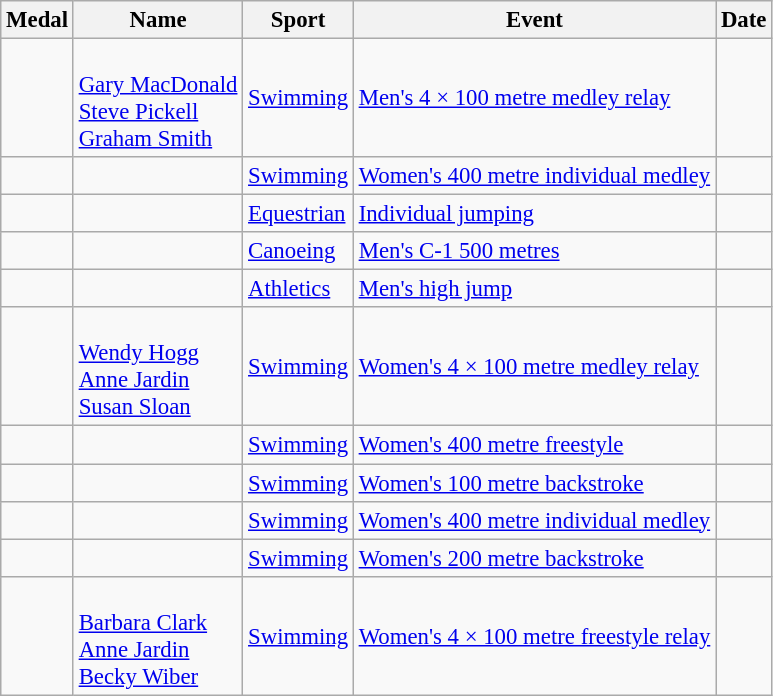<table class="wikitable sortable" style="font-size: 95%;">
<tr>
<th>Medal</th>
<th>Name</th>
<th>Sport</th>
<th>Event</th>
<th>Date</th>
</tr>
<tr>
<td></td>
<td><br><a href='#'>Gary MacDonald</a><br><a href='#'>Steve Pickell</a><br><a href='#'>Graham Smith</a></td>
<td><a href='#'>Swimming</a></td>
<td><a href='#'>Men's 4 × 100 metre medley relay</a></td>
<td></td>
</tr>
<tr>
<td></td>
<td></td>
<td><a href='#'>Swimming</a></td>
<td><a href='#'>Women's 400 metre individual medley</a></td>
<td></td>
</tr>
<tr>
<td></td>
<td></td>
<td><a href='#'>Equestrian</a></td>
<td><a href='#'>Individual jumping</a></td>
<td></td>
</tr>
<tr>
<td></td>
<td></td>
<td><a href='#'>Canoeing</a></td>
<td><a href='#'>Men's C-1 500 metres</a></td>
<td></td>
</tr>
<tr>
<td></td>
<td></td>
<td><a href='#'>Athletics</a></td>
<td><a href='#'>Men's high jump</a></td>
<td></td>
</tr>
<tr>
<td></td>
<td><br><a href='#'>Wendy Hogg</a><br><a href='#'>Anne Jardin</a><br><a href='#'>Susan Sloan</a></td>
<td><a href='#'>Swimming</a></td>
<td><a href='#'>Women's 4 × 100 metre medley relay</a></td>
<td></td>
</tr>
<tr>
<td></td>
<td></td>
<td><a href='#'>Swimming</a></td>
<td><a href='#'>Women's 400 metre freestyle</a></td>
<td></td>
</tr>
<tr>
<td></td>
<td></td>
<td><a href='#'>Swimming</a></td>
<td><a href='#'>Women's 100 metre backstroke</a></td>
<td></td>
</tr>
<tr>
<td></td>
<td></td>
<td><a href='#'>Swimming</a></td>
<td><a href='#'>Women's 400 metre individual medley</a></td>
<td></td>
</tr>
<tr>
<td></td>
<td></td>
<td><a href='#'>Swimming</a></td>
<td><a href='#'>Women's 200 metre backstroke</a></td>
<td></td>
</tr>
<tr>
<td></td>
<td><br><a href='#'>Barbara Clark</a><br><a href='#'>Anne Jardin</a><br><a href='#'>Becky Wiber</a></td>
<td><a href='#'>Swimming</a></td>
<td><a href='#'>Women's 4 × 100 metre freestyle relay</a></td>
<td></td>
</tr>
</table>
